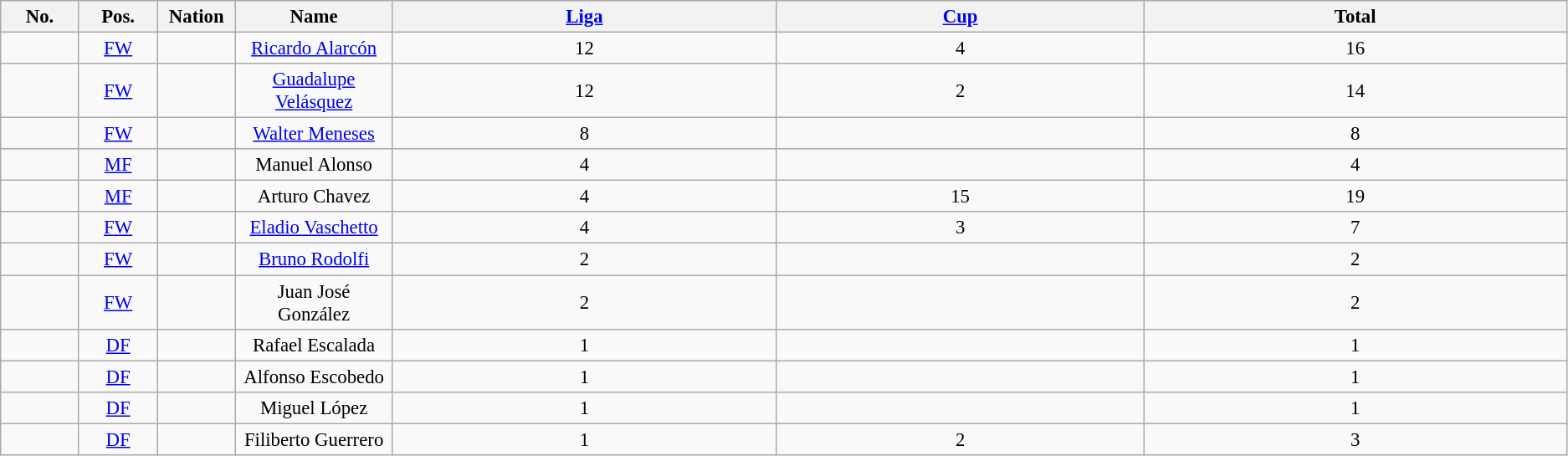<table class="wikitable sortable" style="font-size: 95%; text-align: center;">
<tr>
<th width="5%">No.</th>
<th width="5%">Pos.</th>
<th width="5%">Nation</th>
<th width="10%">Name</th>
<th><a href='#'>Liga</a></th>
<th><a href='#'>Cup</a></th>
<th>Total</th>
</tr>
<tr>
<td></td>
<td><a href='#'>FW</a></td>
<td></td>
<td><a href='#'>Ricardo Alarcón</a></td>
<td>12</td>
<td>4 </td>
<td>16 </td>
</tr>
<tr>
<td></td>
<td><a href='#'>FW</a></td>
<td></td>
<td><a href='#'>Guadalupe Velásquez</a></td>
<td>12 </td>
<td>2 </td>
<td>14</td>
</tr>
<tr>
<td></td>
<td><a href='#'>FW</a></td>
<td></td>
<td><a href='#'>Walter Meneses</a></td>
<td>8 </td>
<td></td>
<td>8 </td>
</tr>
<tr>
<td></td>
<td><a href='#'>MF</a></td>
<td></td>
<td>Manuel Alonso</td>
<td>4 </td>
<td></td>
<td>4</td>
</tr>
<tr>
<td></td>
<td><a href='#'>MF</a></td>
<td></td>
<td>Arturo Chavez</td>
<td>4 </td>
<td>15 </td>
<td>19 </td>
</tr>
<tr>
<td></td>
<td><a href='#'>FW</a></td>
<td></td>
<td><a href='#'>Eladio Vaschetto</a></td>
<td>4 </td>
<td>3 </td>
<td>7 </td>
</tr>
<tr>
<td></td>
<td><a href='#'>FW</a></td>
<td></td>
<td><a href='#'>Bruno Rodolfi</a></td>
<td>2 </td>
<td></td>
<td>2 </td>
</tr>
<tr>
<td></td>
<td><a href='#'>FW</a></td>
<td></td>
<td>Juan José González</td>
<td>2 </td>
<td></td>
<td>2 </td>
</tr>
<tr>
<td></td>
<td><a href='#'>DF</a></td>
<td></td>
<td>Rafael Escalada</td>
<td>1 </td>
<td></td>
<td>1 </td>
</tr>
<tr>
<td></td>
<td><a href='#'>DF</a></td>
<td></td>
<td>Alfonso Escobedo</td>
<td>1 </td>
<td></td>
<td>1 </td>
</tr>
<tr>
<td></td>
<td><a href='#'>DF</a></td>
<td></td>
<td>Miguel López</td>
<td>1 </td>
<td></td>
<td>1 </td>
</tr>
<tr>
<td></td>
<td><a href='#'>DF</a></td>
<td></td>
<td>Filiberto Guerrero</td>
<td>1 </td>
<td>2 </td>
<td>3</td>
</tr>
</table>
